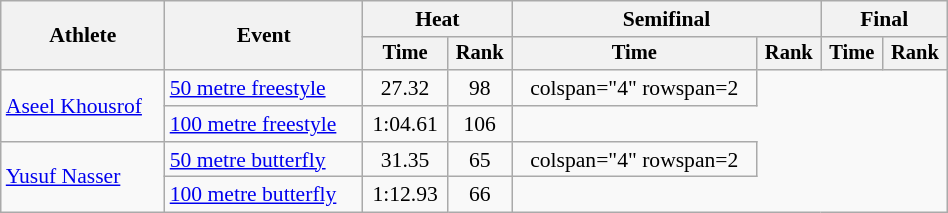<table class="wikitable" style="text-align:center; font-size:90%; width:50%;">
<tr>
<th rowspan="2">Athlete</th>
<th rowspan="2">Event</th>
<th colspan="2">Heat</th>
<th colspan="2">Semifinal</th>
<th colspan="2">Final</th>
</tr>
<tr style="font-size:95%">
<th>Time</th>
<th>Rank</th>
<th>Time</th>
<th>Rank</th>
<th>Time</th>
<th>Rank</th>
</tr>
<tr align=center>
<td align=left rowspan="2"><a href='#'>Aseel Khousrof</a></td>
<td align=left><a href='#'>50 metre freestyle</a></td>
<td>27.32</td>
<td>98</td>
<td>colspan="4" rowspan=2 </td>
</tr>
<tr align=center>
<td align=left><a href='#'>100 metre freestyle</a></td>
<td>1:04.61</td>
<td>106</td>
</tr>
<tr align=center>
<td align=left rowspan="2"><a href='#'>Yusuf Nasser</a></td>
<td align=left><a href='#'>50 metre butterfly</a></td>
<td>31.35</td>
<td>65</td>
<td>colspan="4" rowspan=2 </td>
</tr>
<tr align=center>
<td align=left><a href='#'>100 metre butterfly</a></td>
<td>1:12.93</td>
<td>66</td>
</tr>
</table>
